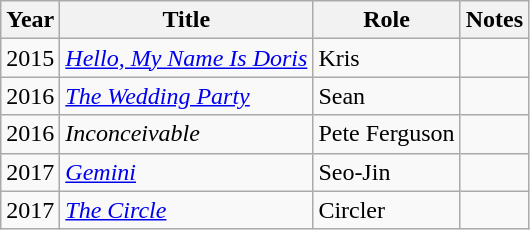<table class="wikitable sortable">
<tr>
<th>Year</th>
<th>Title</th>
<th>Role</th>
<th>Notes</th>
</tr>
<tr>
<td>2015</td>
<td><em><a href='#'>Hello, My Name Is Doris</a></em></td>
<td>Kris</td>
<td></td>
</tr>
<tr>
<td>2016</td>
<td><em><a href='#'>The Wedding Party</a></em></td>
<td>Sean</td>
<td></td>
</tr>
<tr>
<td>2016</td>
<td><em>Inconceivable</em></td>
<td>Pete Ferguson</td>
<td></td>
</tr>
<tr>
<td>2017</td>
<td><em><a href='#'>Gemini</a></em></td>
<td>Seo-Jin</td>
<td></td>
</tr>
<tr>
<td>2017</td>
<td><em><a href='#'>The Circle</a></em></td>
<td>Circler</td>
</tr>
</table>
